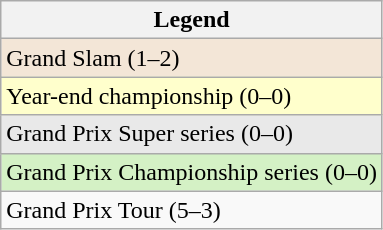<table class="wikitable">
<tr>
<th>Legend</th>
</tr>
<tr style="background:#f3e6d7;">
<td>Grand Slam (1–2)</td>
</tr>
<tr style="background:#ffffcc;">
<td>Year-end championship (0–0)</td>
</tr>
<tr style="background:#e9e9e9;">
<td>Grand Prix Super series (0–0)</td>
</tr>
<tr style="background:#d4f1c5;">
<td>Grand Prix Championship series (0–0)</td>
</tr>
<tr bgcolor="">
<td>Grand Prix Tour (5–3)</td>
</tr>
</table>
